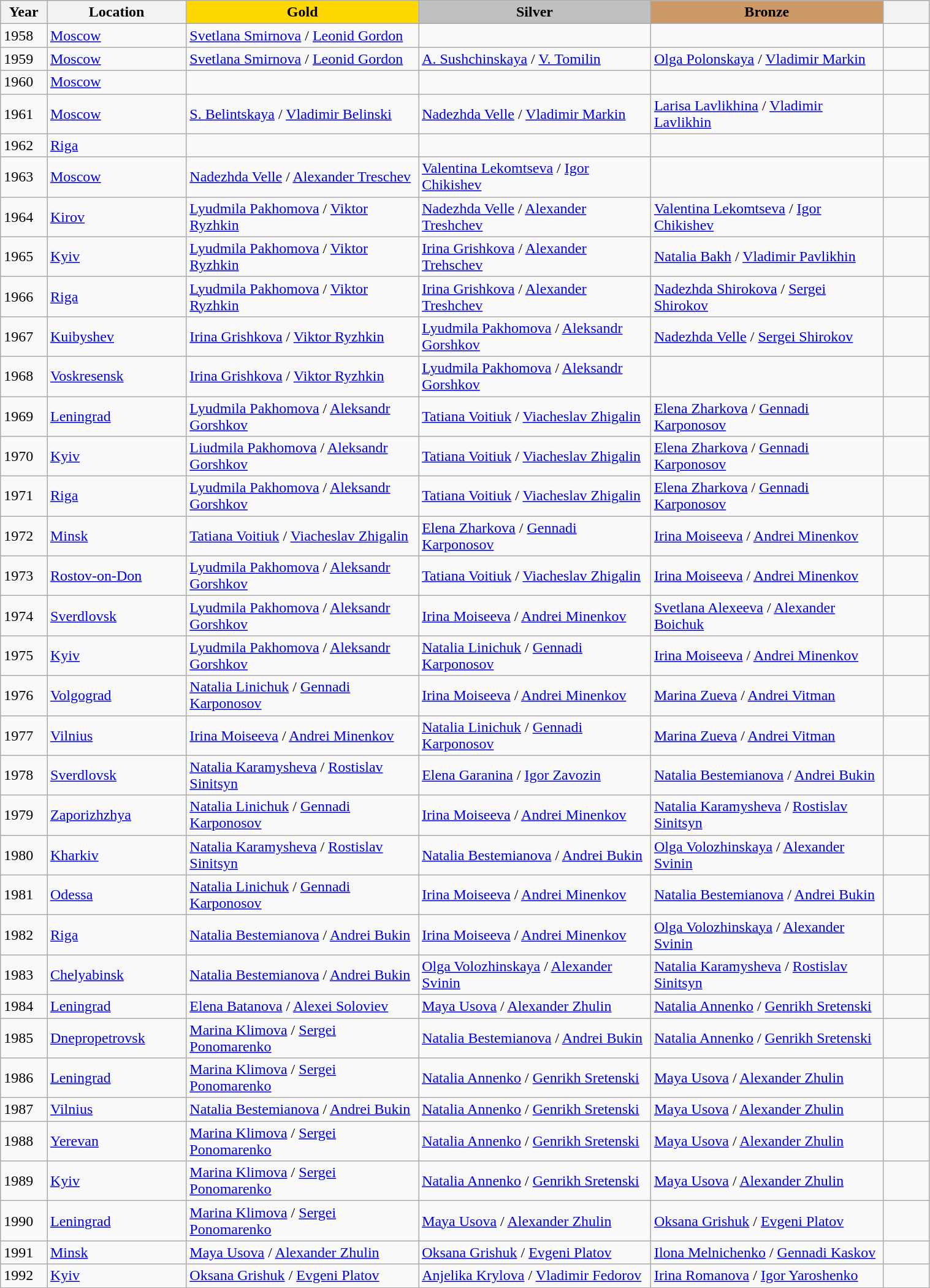<table class="wikitable unsortable" style="text-align:left; width:80%">
<tr>
<th scope="col" style="text-align:center; width:5%">Year</th>
<th scope="col" style="text-align:center; width:15%">Location</th>
<th scope="col" style="text-align:center; width:25%; background:gold">Gold</th>
<th scope="col" style="text-align:center; width:25%; background:silver">Silver</th>
<th scope="col" style="text-align:center; width:25%; background:#c96">Bronze</th>
<th scope="col" style="text-align:center; width:5%"></th>
</tr>
<tr>
<td>1958</td>
<td><a href='#'>Moscow</a></td>
<td><a href='#'>Svetlana Smirnova</a> / <a href='#'>Leonid Gordon</a></td>
<td></td>
<td></td>
<td></td>
</tr>
<tr>
<td>1959</td>
<td><a href='#'>Moscow</a></td>
<td><a href='#'>Svetlana Smirnova</a> / <a href='#'>Leonid Gordon</a></td>
<td><a href='#'>A. Sushchinskaya</a> / <a href='#'>V. Tomilin</a></td>
<td><a href='#'>Olga Polonskaya</a> / <a href='#'>Vladimir Markin</a></td>
<td></td>
</tr>
<tr>
<td>1960</td>
<td><a href='#'>Moscow</a></td>
<td></td>
<td></td>
<td></td>
<td></td>
</tr>
<tr>
<td>1961</td>
<td><a href='#'>Moscow</a></td>
<td><a href='#'>S. Belintskaya</a> / <a href='#'>Vladimir Belinski</a></td>
<td><a href='#'>Nadezhda Velle</a> / <a href='#'>Vladimir Markin</a></td>
<td><a href='#'>Larisa Lavlikhina</a> / <a href='#'>Vladimir Lavlikhin</a></td>
<td></td>
</tr>
<tr>
<td>1962</td>
<td><a href='#'>Riga</a></td>
<td></td>
<td></td>
<td></td>
<td></td>
</tr>
<tr>
<td>1963</td>
<td><a href='#'>Moscow</a></td>
<td><a href='#'>Nadezhda Velle</a> / <a href='#'>Alexander Treschev</a></td>
<td><a href='#'>Valentina Lekomtseva</a> / <a href='#'>Igor Chikishev</a></td>
<td></td>
<td></td>
</tr>
<tr>
<td>1964</td>
<td><a href='#'>Kirov</a></td>
<td><a href='#'>Lyudmila Pakhomova</a> / <a href='#'>Viktor Ryzhkin</a></td>
<td><a href='#'>Nadezhda Velle</a> / <a href='#'>Alexander Treshchev</a></td>
<td><a href='#'>Valentina Lekomtseva</a> / <a href='#'>Igor Chikishev</a></td>
<td></td>
</tr>
<tr>
<td>1965</td>
<td><a href='#'>Kyiv</a></td>
<td><a href='#'>Lyudmila Pakhomova</a> / <a href='#'>Viktor Ryzhkin</a></td>
<td><a href='#'>Irina Grishkova</a> / <a href='#'>Alexander Trehschev</a></td>
<td><a href='#'>Natalia Bakh</a> / <a href='#'>Vladimir Pavlikhin</a></td>
<td></td>
</tr>
<tr>
<td>1966</td>
<td><a href='#'>Riga</a></td>
<td><a href='#'>Lyudmila Pakhomova</a> / <a href='#'>Viktor Ryzhkin</a></td>
<td><a href='#'>Irina Grishkova</a> / <a href='#'>Alexander Treshchev</a></td>
<td><a href='#'>Nadezhda Shirokova</a> / <a href='#'>Sergei Shirokov</a></td>
<td></td>
</tr>
<tr>
<td>1967</td>
<td><a href='#'>Kuibyshev</a></td>
<td><a href='#'>Irina Grishkova</a> / <a href='#'>Viktor Ryzhkin</a></td>
<td><a href='#'>Lyudmila Pakhomova</a> / <a href='#'>Aleksandr Gorshkov</a></td>
<td><a href='#'>Nadezhda Velle</a> / <a href='#'>Sergei Shirokov</a></td>
<td></td>
</tr>
<tr>
<td>1968</td>
<td><a href='#'>Voskresensk</a></td>
<td><a href='#'>Irina Grishkova</a> / <a href='#'>Viktor Ryzhkin</a></td>
<td><a href='#'>Lyudmila Pakhomova</a> / <a href='#'>Aleksandr Gorshkov</a></td>
<td></td>
<td></td>
</tr>
<tr>
<td>1969</td>
<td><a href='#'>Leningrad</a></td>
<td><a href='#'>Lyudmila Pakhomova</a> / <a href='#'>Aleksandr Gorshkov</a></td>
<td><a href='#'>Tatiana Voitiuk</a> / <a href='#'>Viacheslav Zhigalin</a></td>
<td><a href='#'>Elena Zharkova</a> / <a href='#'>Gennadi Karponosov</a></td>
<td></td>
</tr>
<tr>
<td>1970</td>
<td><a href='#'>Kyiv</a></td>
<td><a href='#'>Liudmila Pakhomova</a> / <a href='#'>Aleksandr Gorshkov</a></td>
<td><a href='#'>Tatiana Voitiuk</a> / <a href='#'>Viacheslav Zhigalin</a></td>
<td><a href='#'>Elena Zharkova</a> / <a href='#'>Gennadi Karponosov</a></td>
<td></td>
</tr>
<tr>
<td>1971</td>
<td><a href='#'>Riga</a></td>
<td><a href='#'>Lyudmila Pakhomova</a> / <a href='#'>Aleksandr Gorshkov</a></td>
<td><a href='#'>Tatiana Voitiuk</a> / <a href='#'>Viacheslav Zhigalin</a></td>
<td><a href='#'>Elena Zharkova</a> / <a href='#'>Gennadi Karponosov</a></td>
<td></td>
</tr>
<tr>
<td>1972</td>
<td><a href='#'>Minsk</a></td>
<td><a href='#'>Tatiana Voitiuk</a> / <a href='#'>Viacheslav Zhigalin</a></td>
<td><a href='#'>Elena Zharkova</a> / <a href='#'>Gennadi Karponosov</a></td>
<td><a href='#'>Irina Moiseeva</a> / <a href='#'>Andrei Minenkov</a></td>
<td></td>
</tr>
<tr>
<td>1973</td>
<td><a href='#'>Rostov-on-Don</a></td>
<td><a href='#'>Lyudmila Pakhomova</a> / <a href='#'>Aleksandr Gorshkov</a></td>
<td><a href='#'>Tatiana Voitiuk</a> / <a href='#'>Viacheslav Zhigalin</a></td>
<td><a href='#'>Irina Moiseeva</a> / <a href='#'>Andrei Minenkov</a></td>
<td></td>
</tr>
<tr>
<td>1974</td>
<td><a href='#'>Sverdlovsk</a></td>
<td><a href='#'>Lyudmila Pakhomova</a> / <a href='#'>Aleksandr Gorshkov</a></td>
<td><a href='#'>Irina Moiseeva</a> / <a href='#'>Andrei Minenkov</a></td>
<td><a href='#'>Svetlana Alexeeva</a> / <a href='#'>Alexander Boichuk</a></td>
<td></td>
</tr>
<tr>
<td>1975</td>
<td><a href='#'>Kyiv</a></td>
<td><a href='#'>Lyudmila Pakhomova</a> / <a href='#'>Aleksandr Gorshkov</a></td>
<td><a href='#'>Natalia Linichuk</a> / <a href='#'>Gennadi Karponosov</a></td>
<td><a href='#'>Irina Moiseeva</a> / <a href='#'>Andrei Minenkov</a></td>
<td></td>
</tr>
<tr>
<td>1976</td>
<td><a href='#'>Volgograd</a></td>
<td><a href='#'>Natalia Linichuk</a> / <a href='#'>Gennadi Karponosov</a></td>
<td><a href='#'>Irina Moiseeva</a> / <a href='#'>Andrei Minenkov</a></td>
<td><a href='#'>Marina Zueva</a> / <a href='#'>Andrei Vitman</a></td>
<td></td>
</tr>
<tr>
<td>1977</td>
<td><a href='#'>Vilnius</a></td>
<td><a href='#'>Irina Moiseeva</a> / <a href='#'>Andrei Minenkov</a></td>
<td><a href='#'>Natalia Linichuk</a> / <a href='#'>Gennadi Karponosov</a></td>
<td><a href='#'>Marina Zueva</a> / <a href='#'>Andrei Vitman</a></td>
<td></td>
</tr>
<tr>
<td>1978</td>
<td><a href='#'>Sverdlovsk</a></td>
<td><a href='#'>Natalia Karamysheva</a> / <a href='#'>Rostislav Sinitsyn</a></td>
<td><a href='#'>Elena Garanina</a> / <a href='#'>Igor Zavozin</a></td>
<td><a href='#'>Natalia Bestemianova</a> / <a href='#'>Andrei Bukin</a></td>
<td></td>
</tr>
<tr>
<td>1979</td>
<td><a href='#'>Zaporizhzhya</a></td>
<td><a href='#'>Natalia Linichuk</a> / <a href='#'>Gennadi Karponosov</a></td>
<td><a href='#'>Irina Moiseeva</a> / <a href='#'>Andrei Minenkov</a></td>
<td><a href='#'>Natalia Karamysheva</a> / <a href='#'>Rostislav Sinitsyn</a></td>
<td></td>
</tr>
<tr>
<td>1980</td>
<td><a href='#'>Kharkiv</a></td>
<td><a href='#'>Natalia Karamysheva</a> / <a href='#'>Rostislav Sinitsyn</a></td>
<td><a href='#'>Natalia Bestemianova</a> / <a href='#'>Andrei Bukin</a></td>
<td><a href='#'>Olga Volozhinskaya</a> / <a href='#'>Alexander Svinin</a></td>
<td></td>
</tr>
<tr>
<td>1981</td>
<td><a href='#'>Odessa</a></td>
<td><a href='#'>Natalia Linichuk</a> / <a href='#'>Gennadi Karponosov</a></td>
<td><a href='#'>Irina Moiseeva</a> / <a href='#'>Andrei Minenkov</a></td>
<td><a href='#'>Natalia Bestemianova</a> / <a href='#'>Andrei Bukin</a></td>
<td></td>
</tr>
<tr>
<td>1982</td>
<td><a href='#'>Riga</a></td>
<td><a href='#'>Natalia Bestemianova</a> / <a href='#'>Andrei Bukin</a></td>
<td><a href='#'>Irina Moiseeva</a> / <a href='#'>Andrei Minenkov</a></td>
<td><a href='#'>Olga Volozhinskaya</a> / <a href='#'>Alexander Svinin</a></td>
<td></td>
</tr>
<tr>
<td>1983</td>
<td><a href='#'>Chelyabinsk</a></td>
<td><a href='#'>Natalia Bestemianova</a> / <a href='#'>Andrei Bukin</a></td>
<td><a href='#'>Olga Volozhinskaya</a> / <a href='#'>Alexander Svinin</a></td>
<td><a href='#'>Natalia Karamysheva</a> / <a href='#'>Rostislav Sinitsyn</a></td>
<td></td>
</tr>
<tr>
<td>1984</td>
<td><a href='#'>Leningrad</a></td>
<td><a href='#'>Elena Batanova</a> / <a href='#'>Alexei Soloviev</a></td>
<td><a href='#'>Maya Usova</a> / <a href='#'>Alexander Zhulin</a></td>
<td><a href='#'>Natalia Annenko</a> / <a href='#'>Genrikh Sretenski</a></td>
<td></td>
</tr>
<tr>
<td>1985</td>
<td><a href='#'>Dnepropetrovsk</a></td>
<td><a href='#'>Marina Klimova</a> / <a href='#'>Sergei Ponomarenko</a></td>
<td><a href='#'>Natalia Bestemianova</a> / <a href='#'>Andrei Bukin</a></td>
<td><a href='#'>Natalia Annenko</a> / <a href='#'>Genrikh Sretenski</a></td>
<td></td>
</tr>
<tr>
<td>1986</td>
<td><a href='#'>Leningrad</a></td>
<td><a href='#'>Marina Klimova</a> / <a href='#'>Sergei Ponomarenko</a></td>
<td><a href='#'>Natalia Annenko</a> / <a href='#'>Genrikh Sretenski</a></td>
<td><a href='#'>Maya Usova</a> / <a href='#'>Alexander Zhulin</a></td>
<td></td>
</tr>
<tr>
<td>1987</td>
<td><a href='#'>Vilnius</a></td>
<td><a href='#'>Natalia Bestemianova</a> / <a href='#'>Andrei Bukin</a></td>
<td><a href='#'>Natalia Annenko</a> / <a href='#'>Genrikh Sretenski</a></td>
<td><a href='#'>Maya Usova</a> / <a href='#'>Alexander Zhulin</a></td>
<td></td>
</tr>
<tr>
<td>1988</td>
<td><a href='#'>Yerevan</a></td>
<td><a href='#'>Marina Klimova</a> / <a href='#'>Sergei Ponomarenko</a></td>
<td><a href='#'>Natalia Annenko</a> / <a href='#'>Genrikh Sretenski</a></td>
<td><a href='#'>Maya Usova</a> / <a href='#'>Alexander Zhulin</a></td>
<td></td>
</tr>
<tr>
<td>1989</td>
<td><a href='#'>Kyiv</a></td>
<td><a href='#'>Marina Klimova</a> / <a href='#'>Sergei Ponomarenko</a></td>
<td><a href='#'>Natalia Annenko</a> / <a href='#'>Genrikh Sretenski</a></td>
<td><a href='#'>Maya Usova</a> / <a href='#'>Alexander Zhulin</a></td>
<td></td>
</tr>
<tr>
<td>1990</td>
<td><a href='#'>Leningrad</a></td>
<td><a href='#'>Marina Klimova</a> / <a href='#'>Sergei Ponomarenko</a></td>
<td><a href='#'>Maya Usova</a> / <a href='#'>Alexander Zhulin</a></td>
<td><a href='#'>Oksana Grishuk</a> / <a href='#'>Evgeni Platov</a></td>
<td></td>
</tr>
<tr>
<td>1991</td>
<td><a href='#'>Minsk</a></td>
<td><a href='#'>Maya Usova</a> / <a href='#'>Alexander Zhulin</a></td>
<td><a href='#'>Oksana Grishuk</a> / <a href='#'>Evgeni Platov</a></td>
<td><a href='#'>Ilona Melnichenko</a> / <a href='#'>Gennadi Kaskov</a></td>
<td></td>
</tr>
<tr>
<td>1992</td>
<td><a href='#'>Kyiv</a></td>
<td><a href='#'>Oksana Grishuk</a> / <a href='#'>Evgeni Platov</a></td>
<td><a href='#'>Anjelika Krylova</a> / <a href='#'>Vladimir Fedorov</a></td>
<td><a href='#'>Irina Romanova</a> / <a href='#'>Igor Yaroshenko</a></td>
<td></td>
</tr>
</table>
